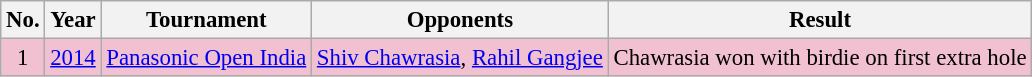<table class="wikitable" style="font-size:95%;">
<tr>
<th>No.</th>
<th>Year</th>
<th>Tournament</th>
<th>Opponents</th>
<th>Result</th>
</tr>
<tr style="background:#F2C1D1;">
<td align=center>1</td>
<td><a href='#'>2014</a></td>
<td><a href='#'>Panasonic Open India</a></td>
<td> <a href='#'>Shiv Chawrasia</a>,  <a href='#'>Rahil Gangjee</a></td>
<td>Chawrasia won with birdie on first extra hole</td>
</tr>
</table>
